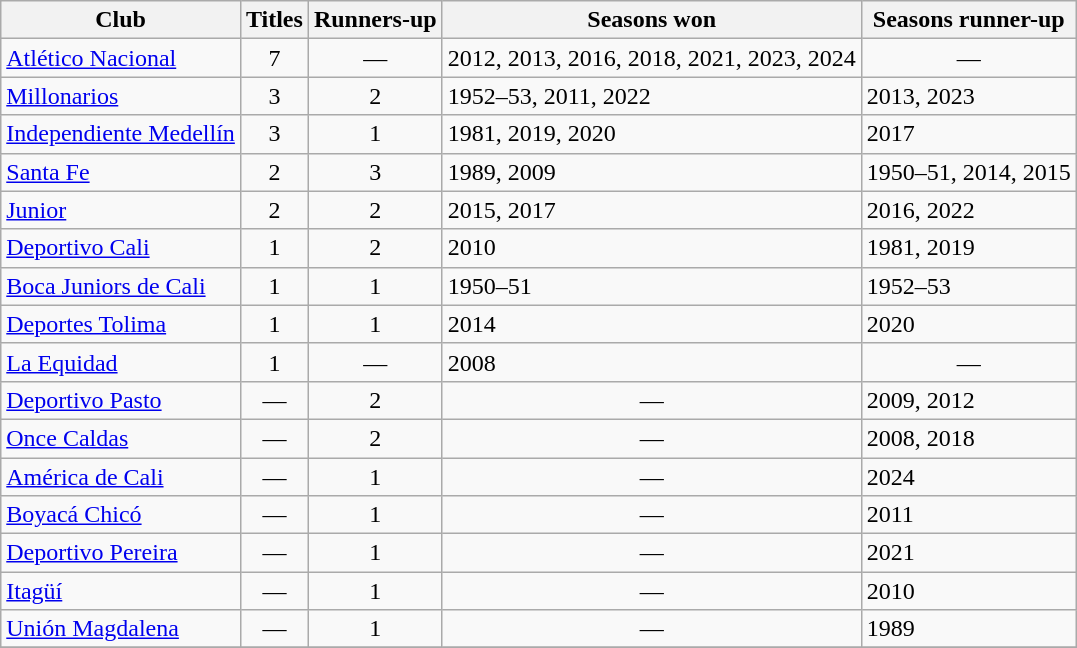<table class="wikitable sortable plainrowheaders">
<tr>
<th scope=col>Club</th>
<th scope=col>Titles</th>
<th scope=col>Runners-up</th>
<th scope=col>Seasons won</th>
<th scope=col>Seasons runner-up</th>
</tr>
<tr>
<td><a href='#'>Atlético Nacional</a></td>
<td align="center">7</td>
<td align=center>—</td>
<td>2012, 2013, 2016, 2018, 2021, 2023, 2024</td>
<td align=center>—</td>
</tr>
<tr>
<td><a href='#'>Millonarios</a></td>
<td align="center">3</td>
<td align=center>2</td>
<td>1952–53, 2011, 2022</td>
<td>2013, 2023</td>
</tr>
<tr>
<td><a href='#'>Independiente Medellín</a></td>
<td align="center">3</td>
<td align=center>1</td>
<td>1981, 2019, 2020</td>
<td>2017</td>
</tr>
<tr>
<td><a href='#'>Santa Fe</a></td>
<td align="center">2</td>
<td align=center>3</td>
<td>1989, 2009</td>
<td>1950–51, 2014, 2015</td>
</tr>
<tr>
<td><a href='#'>Junior</a></td>
<td align="center">2</td>
<td align=center>2</td>
<td>2015, 2017</td>
<td>2016, 2022</td>
</tr>
<tr>
<td><a href='#'>Deportivo Cali</a></td>
<td align="center">1</td>
<td align=center>2</td>
<td>2010</td>
<td>1981, 2019</td>
</tr>
<tr>
<td><a href='#'>Boca Juniors de Cali</a></td>
<td align="center">1</td>
<td align="center">1</td>
<td>1950–51</td>
<td>1952–53</td>
</tr>
<tr>
<td><a href='#'>Deportes Tolima</a></td>
<td align="center">1</td>
<td align=center>1</td>
<td>2014</td>
<td>2020</td>
</tr>
<tr>
<td><a href='#'>La Equidad</a></td>
<td align="center">1</td>
<td align=center>—</td>
<td>2008</td>
<td align=center>—</td>
</tr>
<tr>
<td><a href='#'>Deportivo Pasto</a></td>
<td align=center>—</td>
<td align="center">2</td>
<td align=center>—</td>
<td>2009, 2012</td>
</tr>
<tr>
<td><a href='#'>Once Caldas</a></td>
<td align=center>—</td>
<td align="center">2</td>
<td align=center>—</td>
<td>2008, 2018</td>
</tr>
<tr>
<td><a href='#'>América de Cali</a></td>
<td align=center>—</td>
<td align="center">1</td>
<td align=center>—</td>
<td>2024</td>
</tr>
<tr>
<td><a href='#'>Boyacá Chicó</a></td>
<td align=center>—</td>
<td align="center">1</td>
<td align=center>—</td>
<td>2011</td>
</tr>
<tr>
<td><a href='#'>Deportivo Pereira</a></td>
<td align=center>—</td>
<td align="center">1</td>
<td align=center>—</td>
<td>2021</td>
</tr>
<tr>
<td><a href='#'>Itagüí</a></td>
<td align=center>—</td>
<td align="center">1</td>
<td align=center>—</td>
<td>2010</td>
</tr>
<tr>
<td><a href='#'>Unión Magdalena</a></td>
<td align=center>—</td>
<td align="center">1</td>
<td align=center>—</td>
<td>1989</td>
</tr>
<tr>
</tr>
</table>
